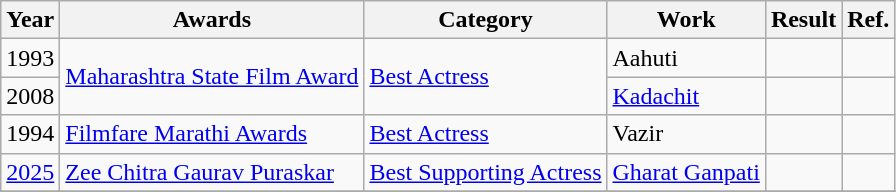<table class="wikitable">
<tr>
<th>Year</th>
<th>Awards</th>
<th>Category</th>
<th>Work</th>
<th>Result</th>
<th>Ref.</th>
</tr>
<tr>
<td>1993</td>
<td Rowspan="2"><a href='#'>Maharashtra State Film Award</a></td>
<td Rowspan="2"><a href='#'>Best Actress</a></td>
<td>Aahuti</td>
<td></td>
<td></td>
</tr>
<tr>
<td>2008</td>
<td><a href='#'>Kadachit</a></td>
<td></td>
<td></td>
</tr>
<tr>
<td>1994</td>
<td><a href='#'>Filmfare Marathi Awards</a></td>
<td><a href='#'>Best Actress</a></td>
<td>Vazir</td>
<td></td>
<td></td>
</tr>
<tr>
<td><a href='#'>2025</a></td>
<td><a href='#'>Zee Chitra Gaurav Puraskar</a></td>
<td><a href='#'>Best Supporting Actress</a></td>
<td><a href='#'>Gharat Ganpati</a></td>
<td></td>
<td></td>
</tr>
<tr>
</tr>
</table>
